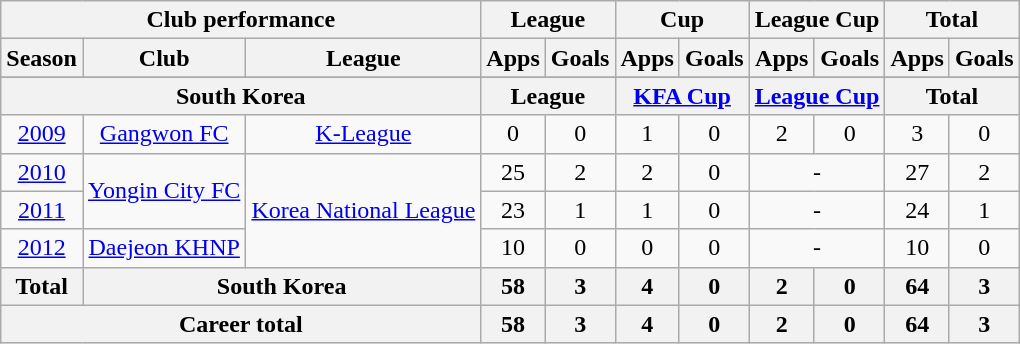<table class="wikitable" style="text-align:center">
<tr>
<th colspan=3>Club performance</th>
<th colspan=2>League</th>
<th colspan=2>Cup</th>
<th colspan=2>League Cup</th>
<th colspan=2>Total</th>
</tr>
<tr>
<th>Season</th>
<th>Club</th>
<th>League</th>
<th>Apps</th>
<th>Goals</th>
<th>Apps</th>
<th>Goals</th>
<th>Apps</th>
<th>Goals</th>
<th>Apps</th>
<th>Goals</th>
</tr>
<tr>
</tr>
<tr>
<th colspan=3>South Korea</th>
<th colspan=2>League</th>
<th colspan=2><a href='#'>KFA Cup</a></th>
<th colspan=2><a href='#'>League Cup</a></th>
<th colspan=2>Total</th>
</tr>
<tr>
<td><a href='#'>2009</a></td>
<td rowspan=1><a href='#'>Gangwon FC</a></td>
<td rowspan=1><a href='#'>K-League</a></td>
<td>0</td>
<td>0</td>
<td>1</td>
<td>0</td>
<td>2</td>
<td>0</td>
<td>3</td>
<td>0</td>
</tr>
<tr>
<td><a href='#'>2010</a></td>
<td rowspan=2><a href='#'>Yongin City FC</a></td>
<td rowspan=3><a href='#'>Korea National League</a></td>
<td>25</td>
<td>2</td>
<td>2</td>
<td>0</td>
<td colspan=2>-</td>
<td>27</td>
<td>2</td>
</tr>
<tr>
<td><a href='#'>2011</a></td>
<td>23</td>
<td>1</td>
<td>1</td>
<td>0</td>
<td colspan=2>-</td>
<td>24</td>
<td>1</td>
</tr>
<tr>
<td><a href='#'>2012</a></td>
<td rowspan=1><a href='#'>Daejeon KHNP</a></td>
<td>10</td>
<td>0</td>
<td>0</td>
<td>0</td>
<td colspan=2>-</td>
<td>10</td>
<td>0</td>
</tr>
<tr>
<th rowspan=1>Total</th>
<th colspan=2>South Korea</th>
<th><strong>58</strong></th>
<th><strong>3</strong></th>
<th><strong>4</strong></th>
<th><strong>0</strong></th>
<th><strong>2</strong></th>
<th><strong>0</strong></th>
<th><strong>64</strong></th>
<th><strong>3</strong></th>
</tr>
<tr>
<th colspan=3>Career total</th>
<th><strong>58</strong></th>
<th><strong>3</strong></th>
<th><strong>4</strong></th>
<th><strong>0</strong></th>
<th><strong>2</strong></th>
<th><strong>0</strong></th>
<th><strong>64</strong></th>
<th><strong>3</strong></th>
</tr>
</table>
